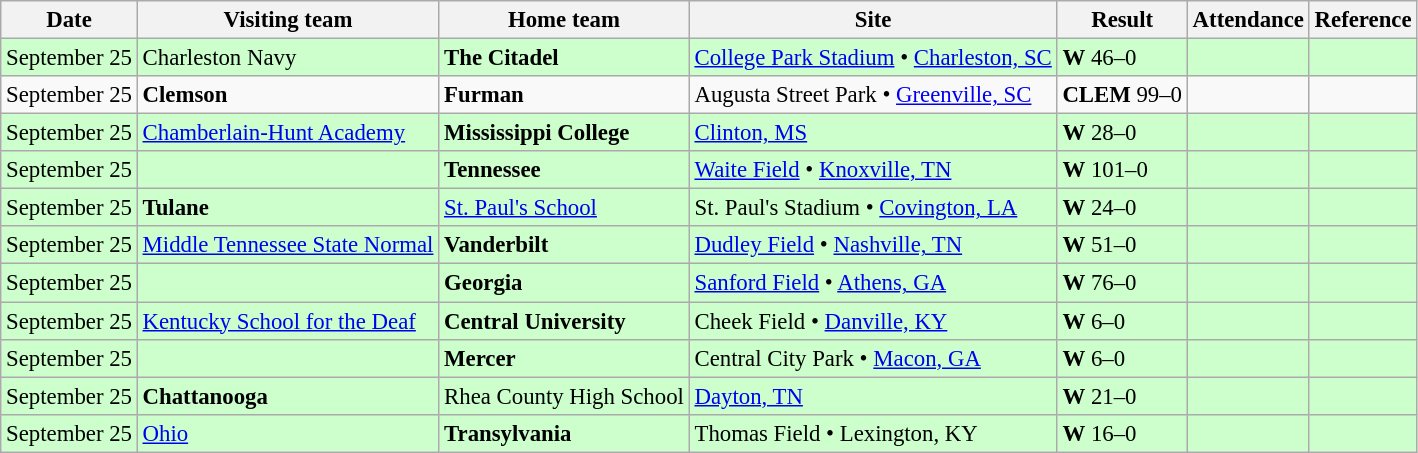<table class="wikitable" style="font-size:95%;">
<tr>
<th>Date</th>
<th>Visiting team</th>
<th>Home team</th>
<th>Site</th>
<th>Result</th>
<th>Attendance</th>
<th class="unsortable">Reference</th>
</tr>
<tr bgcolor=ccffcc>
<td>September 25</td>
<td>Charleston Navy</td>
<td><strong>The Citadel</strong></td>
<td><a href='#'>College Park Stadium</a> • <a href='#'>Charleston, SC</a></td>
<td><strong>W</strong> 46–0</td>
<td></td>
<td></td>
</tr>
<tr bgcolor=>
<td>September 25</td>
<td><strong>Clemson</strong></td>
<td><strong>Furman</strong></td>
<td>Augusta Street Park • <a href='#'>Greenville, SC</a></td>
<td><strong>CLEM</strong> 99–0</td>
<td></td>
<td></td>
</tr>
<tr bgcolor=ccffcc>
<td>September 25</td>
<td><a href='#'>Chamberlain-Hunt Academy</a></td>
<td><strong>Mississippi College</strong></td>
<td><a href='#'>Clinton, MS</a></td>
<td><strong>W</strong> 28–0</td>
<td></td>
<td></td>
</tr>
<tr bgcolor=ccffcc>
<td>September 25</td>
<td></td>
<td><strong>Tennessee</strong></td>
<td><a href='#'>Waite Field</a> • <a href='#'>Knoxville, TN</a></td>
<td><strong>W</strong> 101–0</td>
<td></td>
<td></td>
</tr>
<tr bgcolor=ccffcc>
<td>September 25</td>
<td><strong>Tulane</strong></td>
<td><a href='#'>St. Paul's School</a></td>
<td>St. Paul's Stadium • <a href='#'>Covington, LA</a></td>
<td><strong>W</strong> 24–0</td>
<td></td>
<td></td>
</tr>
<tr bgcolor=ccffcc>
<td>September 25</td>
<td><a href='#'>Middle Tennessee State Normal</a></td>
<td><strong>Vanderbilt</strong></td>
<td><a href='#'>Dudley Field</a> • <a href='#'>Nashville, TN</a></td>
<td><strong>W</strong> 51–0</td>
<td></td>
<td></td>
</tr>
<tr bgcolor=ccffcc>
<td>September 25</td>
<td></td>
<td><strong>Georgia</strong></td>
<td><a href='#'>Sanford Field</a> • <a href='#'>Athens, GA</a></td>
<td><strong>W</strong> 76–0</td>
<td></td>
<td></td>
</tr>
<tr bgcolor=ccffcc>
<td>September 25</td>
<td><a href='#'>Kentucky School for the Deaf</a></td>
<td><strong>Central University</strong></td>
<td>Cheek Field • <a href='#'>Danville, KY</a></td>
<td><strong>W</strong> 6–0</td>
<td></td>
<td></td>
</tr>
<tr bgcolor=ccffcc>
<td>September 25</td>
<td></td>
<td><strong>Mercer</strong></td>
<td>Central City Park • <a href='#'>Macon, GA</a></td>
<td><strong>W</strong> 6–0</td>
<td></td>
<td></td>
</tr>
<tr bgcolor=ccffcc>
<td>September 25</td>
<td><strong>Chattanooga</strong></td>
<td>Rhea County High School</td>
<td><a href='#'>Dayton, TN</a></td>
<td><strong>W</strong> 21–0</td>
<td></td>
<td></td>
</tr>
<tr bgcolor=ccffcc>
<td>September 25</td>
<td><a href='#'>Ohio</a></td>
<td><strong>Transylvania</strong></td>
<td>Thomas Field • Lexington, KY</td>
<td><strong>W</strong> 16–0</td>
<td></td>
<td></td>
</tr>
</table>
